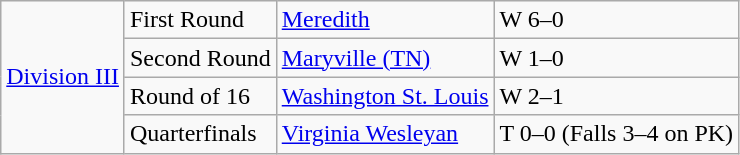<table class="wikitable">
<tr>
<td rowspan="5"><a href='#'>Division III</a></td>
<td>First Round</td>
<td><a href='#'>Meredith</a></td>
<td>W 6–0</td>
</tr>
<tr>
<td>Second Round</td>
<td><a href='#'>Maryville (TN)</a></td>
<td>W 1–0</td>
</tr>
<tr>
<td>Round of 16</td>
<td><a href='#'>Washington St. Louis</a></td>
<td>W 2–1</td>
</tr>
<tr>
<td>Quarterfinals</td>
<td><a href='#'>Virginia Wesleyan</a></td>
<td>T 0–0  (Falls 3–4 on PK)</td>
</tr>
</table>
